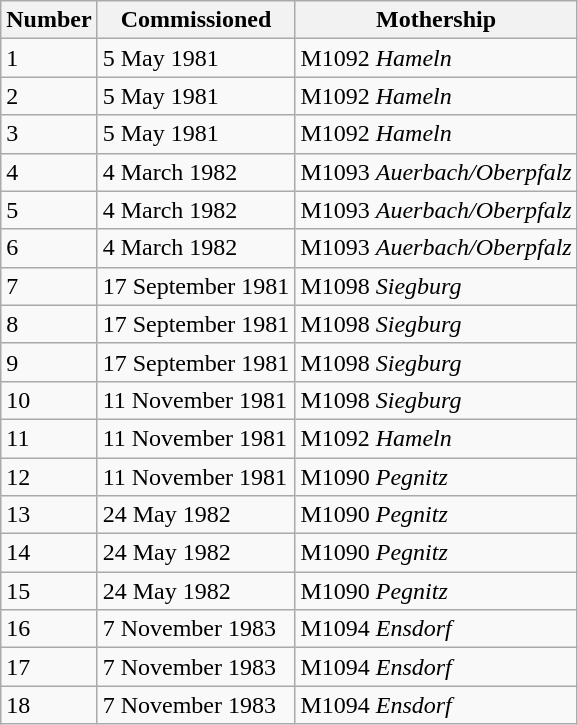<table class="wikitable">
<tr>
<th>Number</th>
<th>Commissioned</th>
<th>Mothership</th>
</tr>
<tr>
<td>1</td>
<td>5 May 1981</td>
<td>M1092 <em>Hameln</em></td>
</tr>
<tr>
<td>2</td>
<td>5 May 1981</td>
<td>M1092 <em>Hameln</em></td>
</tr>
<tr>
<td>3</td>
<td>5 May 1981</td>
<td>M1092 <em>Hameln</em></td>
</tr>
<tr>
<td>4</td>
<td>4 March 1982</td>
<td>M1093 <em>Auerbach/Oberpfalz</em></td>
</tr>
<tr>
<td>5</td>
<td>4 March 1982</td>
<td>M1093 <em>Auerbach/Oberpfalz</em></td>
</tr>
<tr>
<td>6</td>
<td>4 March 1982</td>
<td>M1093 <em>Auerbach/Oberpfalz</em></td>
</tr>
<tr>
<td>7</td>
<td>17 September 1981</td>
<td>M1098 <em>Siegburg</em></td>
</tr>
<tr>
<td>8</td>
<td>17 September 1981</td>
<td>M1098 <em>Siegburg</em></td>
</tr>
<tr>
<td>9</td>
<td>17 September 1981</td>
<td>M1098 <em>Siegburg</em></td>
</tr>
<tr>
<td>10</td>
<td>11 November 1981</td>
<td>M1098 <em>Siegburg</em></td>
</tr>
<tr>
<td>11</td>
<td>11 November 1981</td>
<td>M1092 <em>Hameln</em></td>
</tr>
<tr>
<td>12</td>
<td>11 November 1981</td>
<td>M1090 <em>Pegnitz</em></td>
</tr>
<tr>
<td>13</td>
<td>24 May 1982</td>
<td>M1090 <em>Pegnitz</em></td>
</tr>
<tr>
<td>14</td>
<td>24 May 1982</td>
<td>M1090 <em>Pegnitz</em></td>
</tr>
<tr>
<td>15</td>
<td>24 May 1982</td>
<td>M1090 <em>Pegnitz</em></td>
</tr>
<tr>
<td>16</td>
<td>7 November 1983</td>
<td>M1094 <em>Ensdorf</em></td>
</tr>
<tr>
<td>17</td>
<td>7 November 1983</td>
<td>M1094 <em>Ensdorf</em></td>
</tr>
<tr>
<td>18</td>
<td>7 November 1983</td>
<td>M1094 <em>Ensdorf</em></td>
</tr>
</table>
